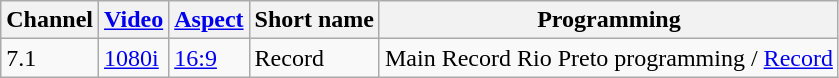<table class="wikitable">
<tr>
<th>Channel</th>
<th><a href='#'>Video</a></th>
<th><a href='#'>Aspect</a></th>
<th>Short name</th>
<th>Programming</th>
</tr>
<tr>
<td>7.1</td>
<td><a href='#'>1080i</a></td>
<td><a href='#'>16:9</a></td>
<td>Record</td>
<td>Main Record Rio Preto programming / <a href='#'>Record</a></td>
</tr>
</table>
